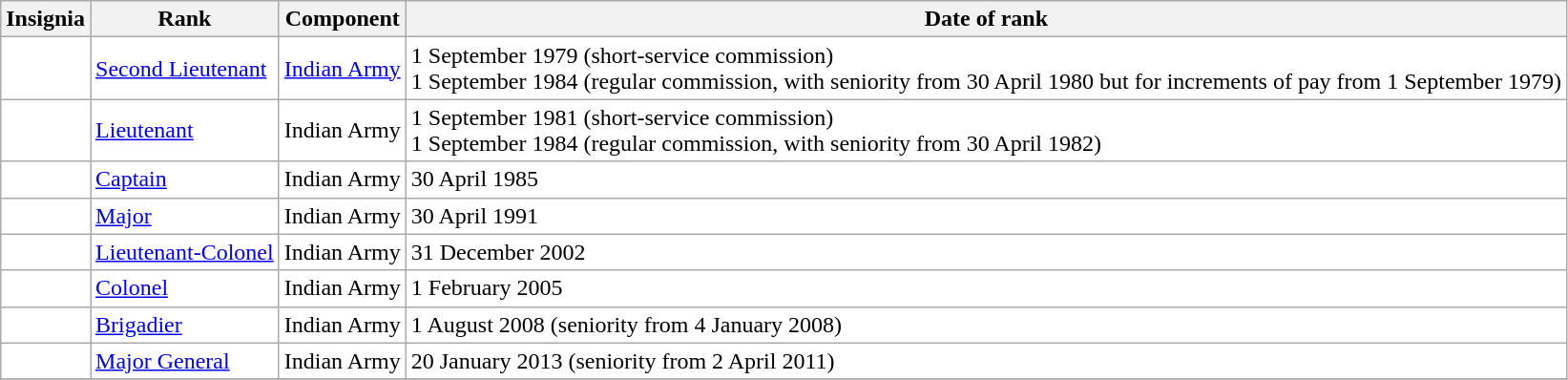<table class="wikitable" style="background:white">
<tr>
<th>Insignia</th>
<th>Rank</th>
<th>Component</th>
<th>Date of rank</th>
</tr>
<tr>
<td align="center"></td>
<td><a href='#'>Second Lieutenant</a></td>
<td><a href='#'>Indian Army</a></td>
<td>1 September 1979 (short-service commission)<br>1 September 1984 (regular commission, with seniority from 30 April 1980 but for increments of pay from 1 September 1979)</td>
</tr>
<tr>
<td align="center"></td>
<td><a href='#'>Lieutenant</a></td>
<td>Indian Army</td>
<td>1 September 1981 (short-service commission) <br>1 September 1984 (regular commission, with seniority from 30 April 1982)</td>
</tr>
<tr>
<td align="center"></td>
<td><a href='#'>Captain</a></td>
<td>Indian Army</td>
<td>30 April 1985</td>
</tr>
<tr>
<td align="center"></td>
<td><a href='#'>Major</a></td>
<td>Indian Army</td>
<td>30 April 1991</td>
</tr>
<tr>
<td align="center"></td>
<td><a href='#'>Lieutenant-Colonel</a></td>
<td>Indian Army</td>
<td>31 December 2002</td>
</tr>
<tr>
<td align="center"></td>
<td><a href='#'>Colonel</a></td>
<td>Indian Army</td>
<td>1 February 2005</td>
</tr>
<tr>
<td align="center"></td>
<td><a href='#'>Brigadier</a></td>
<td>Indian Army</td>
<td>1 August 2008 (seniority from 4 January 2008)</td>
</tr>
<tr>
<td align="center"></td>
<td><a href='#'>Major General</a></td>
<td>Indian Army</td>
<td>20 January 2013 (seniority from 2 April 2011)</td>
</tr>
<tr>
</tr>
</table>
